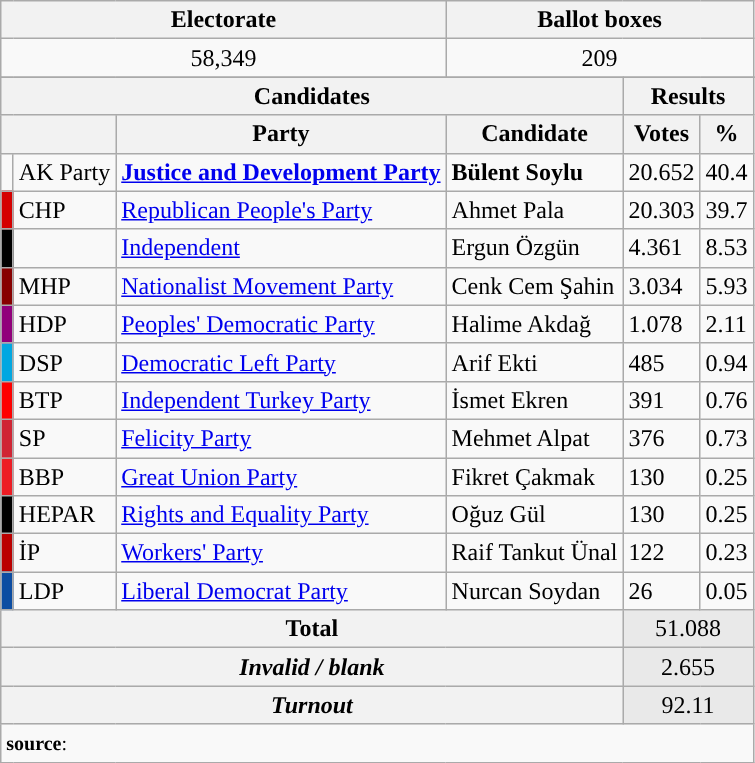<table class="wikitable">
<tr style="background-color:#F2F2F2">
<td align="center" colspan="3"><strong>Electorate</strong></td>
<td align="center" colspan="7"><strong>Ballot boxes</strong></td>
</tr>
<tr align="left">
<td align="center" colspan="3">58,349</td>
<td align="center" colspan="7">209</td>
</tr>
<tr>
</tr>
<tr style="background-color:#E9E9E9">
</tr>
<tr>
<th align="center" colspan="4">Candidates</th>
<th align="center" colspan="6">Results</th>
</tr>
<tr style="background-color:#E9E9E9">
<th align="center" colspan="2"></th>
<th align="center">Party</th>
<th align="center">Candidate</th>
<th align="center">Votes</th>
<th align="center">%</th>
</tr>
<tr align="left">
<td></td>
<td>AK Party</td>
<td><strong><a href='#'>Justice and Development Party</a></strong></td>
<td><strong>Bülent Soylu</strong></td>
<td>20.652</td>
<td>40.4</td>
</tr>
<tr align="left">
<td bgcolor="#d50000" width=1></td>
<td>CHP</td>
<td><a href='#'>Republican People's Party</a></td>
<td>Ahmet Pala</td>
<td>20.303</td>
<td>39.7</td>
</tr>
<tr align="left">
<td bgcolor=" " width=1></td>
<td></td>
<td><a href='#'>Independent</a></td>
<td>Ergun Özgün</td>
<td>4.361</td>
<td>8.53</td>
</tr>
<tr align="left">
<td bgcolor="#870000" width=1></td>
<td>MHP</td>
<td><a href='#'>Nationalist Movement Party</a></td>
<td>Cenk Cem Şahin</td>
<td>3.034</td>
<td>5.93</td>
</tr>
<tr align="left">
<td bgcolor="#91007B" width=1></td>
<td>HDP</td>
<td><a href='#'>Peoples' Democratic Party</a></td>
<td>Halime Akdağ</td>
<td>1.078</td>
<td>2.11</td>
</tr>
<tr align="left">
<td bgcolor="#01A7E1" width=1></td>
<td>DSP</td>
<td><a href='#'>Democratic Left Party</a></td>
<td>Arif Ekti</td>
<td>485</td>
<td>0.94</td>
</tr>
<tr align="left">
<td bgcolor="#FE0000" width=1></td>
<td>BTP</td>
<td><a href='#'>Independent Turkey Party</a></td>
<td>İsmet Ekren</td>
<td>391</td>
<td>0.76</td>
</tr>
<tr align="left">
<td bgcolor="#D02433" width=1></td>
<td>SP</td>
<td><a href='#'>Felicity Party</a></td>
<td>Mehmet Alpat</td>
<td>376</td>
<td>0.73</td>
</tr>
<tr align="left">
<td bgcolor="#ED1C24" width=1></td>
<td>BBP</td>
<td><a href='#'>Great Union Party</a></td>
<td>Fikret Çakmak</td>
<td>130</td>
<td>0.25</td>
</tr>
<tr align="left">
<td bgcolor="#000000" width=1></td>
<td>HEPAR</td>
<td><a href='#'>Rights and Equality Party</a></td>
<td>Oğuz Gül</td>
<td>130</td>
<td>0.25</td>
</tr>
<tr align="left">
<td bgcolor="#BB0000" width=1></td>
<td>İP</td>
<td><a href='#'>Workers' Party</a></td>
<td>Raif Tankut Ünal</td>
<td>122</td>
<td>0.23</td>
</tr>
<tr align="left">
<td bgcolor="#0C4DA2" width=1></td>
<td>LDP</td>
<td><a href='#'>Liberal Democrat Party</a></td>
<td>Nurcan Soydan</td>
<td>26</td>
<td>0.05</td>
</tr>
<tr style="background-color:#E9E9E9" align="left">
<th align="center" colspan="4"><strong>Total</strong></th>
<td align="center" colspan="5">51.088</td>
</tr>
<tr style="background-color:#E9E9E9" align="left">
<th align="center" colspan="4"><em>Invalid / blank</em></th>
<td align="center" colspan="5">2.655</td>
</tr>
<tr style="background-color:#E9E9E9" align="left">
<th align="center" colspan="4"><em>Turnout</em></th>
<td align="center" colspan="5">92.11</td>
</tr>
<tr>
<td align="left" colspan=10><small><strong>source</strong>: </small></td>
</tr>
</table>
